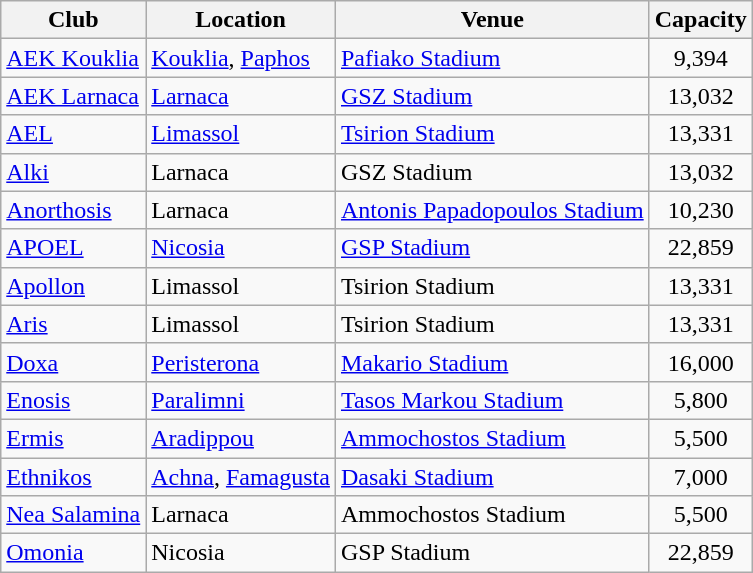<table class="wikitable sortable">
<tr>
<th>Club</th>
<th>Location</th>
<th>Venue</th>
<th>Capacity</th>
</tr>
<tr>
<td><a href='#'>AEK Kouklia</a></td>
<td><a href='#'>Kouklia</a>, <a href='#'>Paphos</a></td>
<td><a href='#'>Pafiako Stadium</a></td>
<td align="center">9,394</td>
</tr>
<tr>
<td><a href='#'>AEK Larnaca</a></td>
<td><a href='#'>Larnaca</a></td>
<td><a href='#'>GSZ Stadium</a></td>
<td align="center">13,032</td>
</tr>
<tr>
<td><a href='#'>AEL</a></td>
<td><a href='#'>Limassol</a></td>
<td><a href='#'>Tsirion Stadium</a></td>
<td align="center">13,331</td>
</tr>
<tr>
<td><a href='#'>Alki</a></td>
<td>Larnaca</td>
<td>GSZ Stadium</td>
<td align="center">13,032</td>
</tr>
<tr>
<td><a href='#'>Anorthosis</a></td>
<td>Larnaca</td>
<td><a href='#'>Antonis Papadopoulos Stadium</a></td>
<td align="center">10,230</td>
</tr>
<tr>
<td><a href='#'>APOEL</a></td>
<td><a href='#'>Nicosia</a></td>
<td><a href='#'>GSP Stadium</a></td>
<td align="center">22,859</td>
</tr>
<tr>
<td><a href='#'>Apollon</a></td>
<td>Limassol</td>
<td>Tsirion Stadium</td>
<td align="center">13,331</td>
</tr>
<tr>
<td><a href='#'>Aris</a></td>
<td>Limassol</td>
<td>Tsirion Stadium</td>
<td align="center">13,331</td>
</tr>
<tr>
<td><a href='#'>Doxa</a></td>
<td><a href='#'>Peristerona</a></td>
<td><a href='#'>Makario Stadium</a></td>
<td align="center">16,000</td>
</tr>
<tr>
<td><a href='#'>Enosis</a></td>
<td><a href='#'>Paralimni</a></td>
<td><a href='#'>Tasos Markou Stadium</a></td>
<td align="center">5,800</td>
</tr>
<tr>
<td><a href='#'>Ermis</a></td>
<td><a href='#'>Aradippou</a></td>
<td><a href='#'>Ammochostos Stadium</a></td>
<td align="center">5,500</td>
</tr>
<tr>
<td><a href='#'>Ethnikos</a></td>
<td><a href='#'>Achna</a>, <a href='#'>Famagusta</a></td>
<td><a href='#'>Dasaki Stadium</a></td>
<td align="center">7,000</td>
</tr>
<tr>
<td><a href='#'>Nea Salamina</a></td>
<td>Larnaca</td>
<td>Ammochostos Stadium</td>
<td align="center">5,500</td>
</tr>
<tr>
<td><a href='#'>Omonia</a></td>
<td>Nicosia</td>
<td>GSP Stadium</td>
<td align="center">22,859</td>
</tr>
</table>
